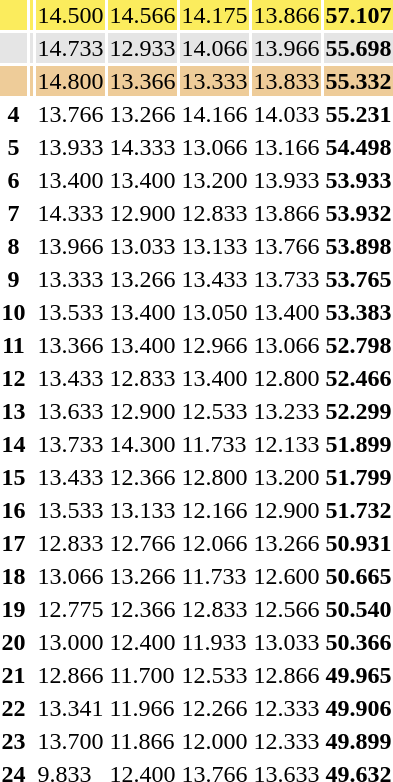<table>
<tr bgcolor=fbec5d>
<th scope=row style="text-align:center"></th>
<td align=left></td>
<td>14.500</td>
<td>14.566</td>
<td>14.175</td>
<td>13.866</td>
<td><strong>57.107</strong></td>
</tr>
<tr bgcolor=e5e5e5>
<th scope=row style="text-align:center"></th>
<td align=left></td>
<td>14.733</td>
<td>12.933</td>
<td>14.066</td>
<td>13.966</td>
<td><strong>55.698</strong></td>
</tr>
<tr bgcolor=eecc99>
<th scope=row style="text-align:center"></th>
<td align=left></td>
<td>14.800</td>
<td>13.366</td>
<td>13.333</td>
<td>13.833</td>
<td><strong>55.332</strong></td>
</tr>
<tr>
<th scope=row style="text-align:center">4</th>
<td align=left></td>
<td>13.766</td>
<td>13.266</td>
<td>14.166</td>
<td>14.033</td>
<td><strong>55.231</strong></td>
</tr>
<tr>
<th scope=row style="text-align:center">5</th>
<td align=left></td>
<td>13.933</td>
<td>14.333</td>
<td>13.066</td>
<td>13.166</td>
<td><strong>54.498</strong></td>
</tr>
<tr>
<th scope=row style="text-align:center">6</th>
<td align=left></td>
<td>13.400</td>
<td>13.400</td>
<td>13.200</td>
<td>13.933</td>
<td><strong>53.933</strong></td>
</tr>
<tr>
<th scope=row style="text-align:center">7</th>
<td align=left></td>
<td>14.333</td>
<td>12.900</td>
<td>12.833</td>
<td>13.866</td>
<td><strong>53.932</strong></td>
</tr>
<tr>
<th scope=row style="text-align:center">8</th>
<td align=left></td>
<td>13.966</td>
<td>13.033</td>
<td>13.133</td>
<td>13.766</td>
<td><strong>53.898</strong></td>
</tr>
<tr>
<th scope=row style="text-align:center">9</th>
<td align=left></td>
<td>13.333</td>
<td>13.266</td>
<td>13.433</td>
<td>13.733</td>
<td><strong>53.765</strong></td>
</tr>
<tr>
<th scope=row style="text-align:center">10</th>
<td align=left></td>
<td>13.533</td>
<td>13.400</td>
<td>13.050</td>
<td>13.400</td>
<td><strong>53.383</strong></td>
</tr>
<tr>
<th scope=row style="text-align:center">11</th>
<td align=left></td>
<td>13.366</td>
<td>13.400</td>
<td>12.966</td>
<td>13.066</td>
<td><strong>52.798</strong></td>
</tr>
<tr>
<th scope=row style="text-align:center">12</th>
<td align=left></td>
<td>13.433</td>
<td>12.833</td>
<td>13.400</td>
<td>12.800</td>
<td><strong>52.466</strong></td>
</tr>
<tr>
<th scope=row style="text-align:center">13</th>
<td align=left></td>
<td>13.633</td>
<td>12.900</td>
<td>12.533</td>
<td>13.233</td>
<td><strong>52.299</strong></td>
</tr>
<tr>
<th scope=row style="text-align:center">14</th>
<td align=left></td>
<td>13.733</td>
<td>14.300</td>
<td>11.733</td>
<td>12.133</td>
<td><strong>51.899</strong></td>
</tr>
<tr>
<th scope=row style="text-align:center">15</th>
<td align=left></td>
<td>13.433</td>
<td>12.366</td>
<td>12.800</td>
<td>13.200</td>
<td><strong>51.799</strong></td>
</tr>
<tr>
<th scope=row style="text-align:center">16</th>
<td align=left></td>
<td>13.533</td>
<td>13.133</td>
<td>12.166</td>
<td>12.900</td>
<td><strong>51.732</strong></td>
</tr>
<tr>
<th scope=row style="text-align:center">17</th>
<td align=left></td>
<td>12.833</td>
<td>12.766</td>
<td>12.066</td>
<td>13.266</td>
<td><strong>50.931</strong></td>
</tr>
<tr>
<th scope=row style="text-align:center">18</th>
<td align=left></td>
<td>13.066</td>
<td>13.266</td>
<td>11.733</td>
<td>12.600</td>
<td><strong>50.665</strong></td>
</tr>
<tr>
<th scope=row style="text-align:center">19</th>
<td align=left></td>
<td>12.775</td>
<td>12.366</td>
<td>12.833</td>
<td>12.566</td>
<td><strong>50.540</strong></td>
</tr>
<tr>
<th scope=row style="text-align:center">20</th>
<td align=left></td>
<td>13.000</td>
<td>12.400</td>
<td>11.933</td>
<td>13.033</td>
<td><strong>50.366</strong></td>
</tr>
<tr>
<th scope=row style="text-align:center">21</th>
<td align=left></td>
<td>12.866</td>
<td>11.700</td>
<td>12.533</td>
<td>12.866</td>
<td><strong>49.965</strong></td>
</tr>
<tr>
<th scope=row style="text-align:center">22</th>
<td align=left></td>
<td>13.341</td>
<td>11.966</td>
<td>12.266</td>
<td>12.333</td>
<td><strong>49.906</strong></td>
</tr>
<tr>
<th scope=row style="text-align:center">23</th>
<td align=left></td>
<td>13.700</td>
<td>11.866</td>
<td>12.000</td>
<td>12.333</td>
<td><strong>49.899</strong></td>
</tr>
<tr>
<th scope=row style="text-align:center">24</th>
<td align=left></td>
<td>9.833</td>
<td>12.400</td>
<td>13.766</td>
<td>13.633</td>
<td><strong>49.632</strong></td>
</tr>
</table>
